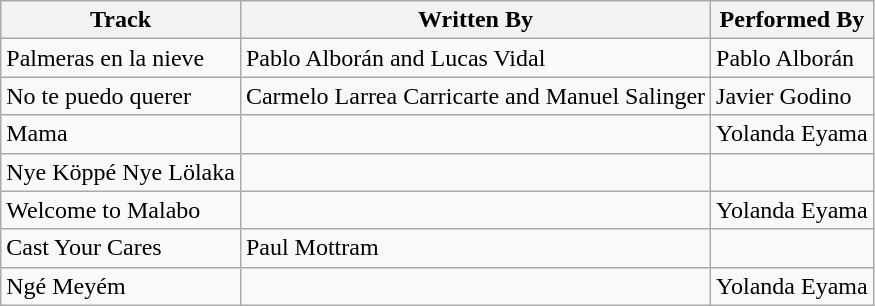<table class="wikitable">
<tr>
<th>Track</th>
<th>Written By</th>
<th>Performed By</th>
</tr>
<tr>
<td>Palmeras en la nieve</td>
<td>Pablo Alborán and Lucas Vidal</td>
<td>Pablo Alborán</td>
</tr>
<tr>
<td>No te puedo querer</td>
<td>Carmelo Larrea Carricarte and Manuel Salinger</td>
<td>Javier Godino</td>
</tr>
<tr>
<td>Mama</td>
<td></td>
<td>Yolanda Eyama</td>
</tr>
<tr>
<td>Nye Köppé Nye Lölaka</td>
<td></td>
<td></td>
</tr>
<tr>
<td>Welcome to Malabo</td>
<td></td>
<td>Yolanda Eyama</td>
</tr>
<tr>
<td>Cast Your Cares</td>
<td>Paul Mottram</td>
<td></td>
</tr>
<tr>
<td>Ngé Meyém</td>
<td></td>
<td>Yolanda Eyama</td>
</tr>
</table>
